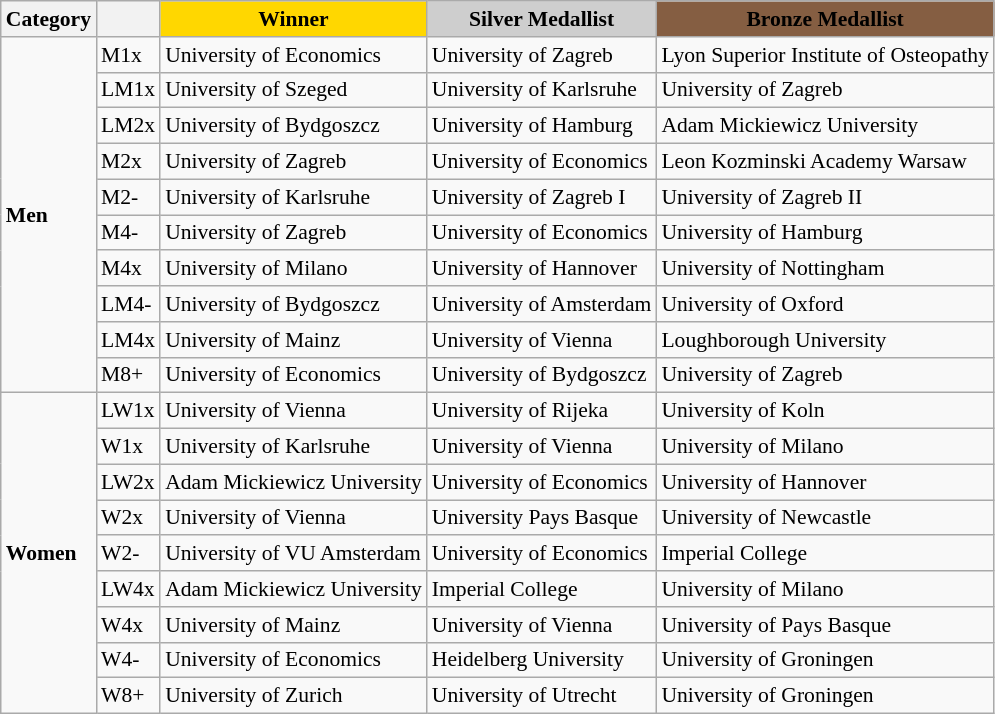<table class=wikitable style="font-size:90%;">
<tr>
<th>Category</th>
<th></th>
<th style="background:#FFD700;">Winner</th>
<th style="background:#CECECE;">Silver Medallist</th>
<th style="background:#855E42;">Bronze Medallist</th>
</tr>
<tr>
<td rowspan=10><strong>Men</strong></td>
<td>M1x</td>
<td>University of Economics  <br> </td>
<td>University of Zagreb <br> </td>
<td>Lyon Superior Institute of Osteopathy <br> </td>
</tr>
<tr>
<td>LM1x</td>
<td>University of Szeged <br> </td>
<td>University of Karlsruhe <br> </td>
<td>University of Zagreb<br> </td>
</tr>
<tr>
<td>LM2x</td>
<td>University of Bydgoszcz <br> </td>
<td>University of Hamburg <br> </td>
<td>Adam Mickiewicz University<br> </td>
</tr>
<tr>
<td>M2x</td>
<td>University of Zagreb   <br> </td>
<td>University of Economics<br> </td>
<td>Leon Kozminski Academy Warsaw<br> </td>
</tr>
<tr>
<td>M2-</td>
<td>University of Karlsruhe <br> </td>
<td>University of Zagreb I <br> </td>
<td>University of Zagreb II <br> </td>
</tr>
<tr>
<td>M4-</td>
<td>University of Zagreb  <br> </td>
<td>University of Economics<br> </td>
<td>University of Hamburg <br> </td>
</tr>
<tr>
<td>M4x</td>
<td>University of Milano   <br> </td>
<td>University of Hannover <br> </td>
<td>University of Nottingham <br> </td>
</tr>
<tr>
<td>LM4-</td>
<td>University of Bydgoszcz  <br> </td>
<td>University of Amsterdam<br> </td>
<td>University of Oxford <br> </td>
</tr>
<tr>
<td>LM4x</td>
<td>University of Mainz <br> </td>
<td>University of Vienna<br> </td>
<td>Loughborough University <br> </td>
</tr>
<tr>
<td>M8+</td>
<td>University of Economics <br> </td>
<td>University of Bydgoszcz <br> </td>
<td>University of Zagreb <br></td>
</tr>
<tr>
<td rowspan=9><strong>Women</strong></td>
<td>LW1x</td>
<td>University of Vienna <br> </td>
<td>University of Rijeka<br> </td>
<td>University of Koln  <br> </td>
</tr>
<tr>
<td>W1x</td>
<td>University of Karlsruhe  <br> </td>
<td>University of Vienna  <br> </td>
<td>University of Milano<br> </td>
</tr>
<tr>
<td>LW2x</td>
<td>Adam Mickiewicz University  <br> </td>
<td>University of Economics <br> </td>
<td>University of Hannover <br> </td>
</tr>
<tr>
<td>W2x</td>
<td>University of Vienna  <br> </td>
<td>University Pays Basque<br> </td>
<td>University of Newcastle<br> </td>
</tr>
<tr>
<td>W2-</td>
<td>University of VU Amsterdam  <br> </td>
<td>University of Economics<br> </td>
<td>Imperial College<br> </td>
</tr>
<tr>
<td>LW4x</td>
<td>Adam Mickiewicz University <br> </td>
<td>Imperial College<br> </td>
<td>University of Milano <br> </td>
</tr>
<tr>
<td>W4x</td>
<td>University of Mainz <br> </td>
<td>University of Vienna <br> </td>
<td>University of Pays Basque <br> </td>
</tr>
<tr>
<td>W4-</td>
<td>University of Economics <br> </td>
<td>Heidelberg University<br>  </td>
<td>University of Groningen<br> </td>
</tr>
<tr>
<td>W8+</td>
<td>University of Zurich <br> </td>
<td>University of Utrecht<br> </td>
<td>University of Groningen<br>  </td>
</tr>
</table>
